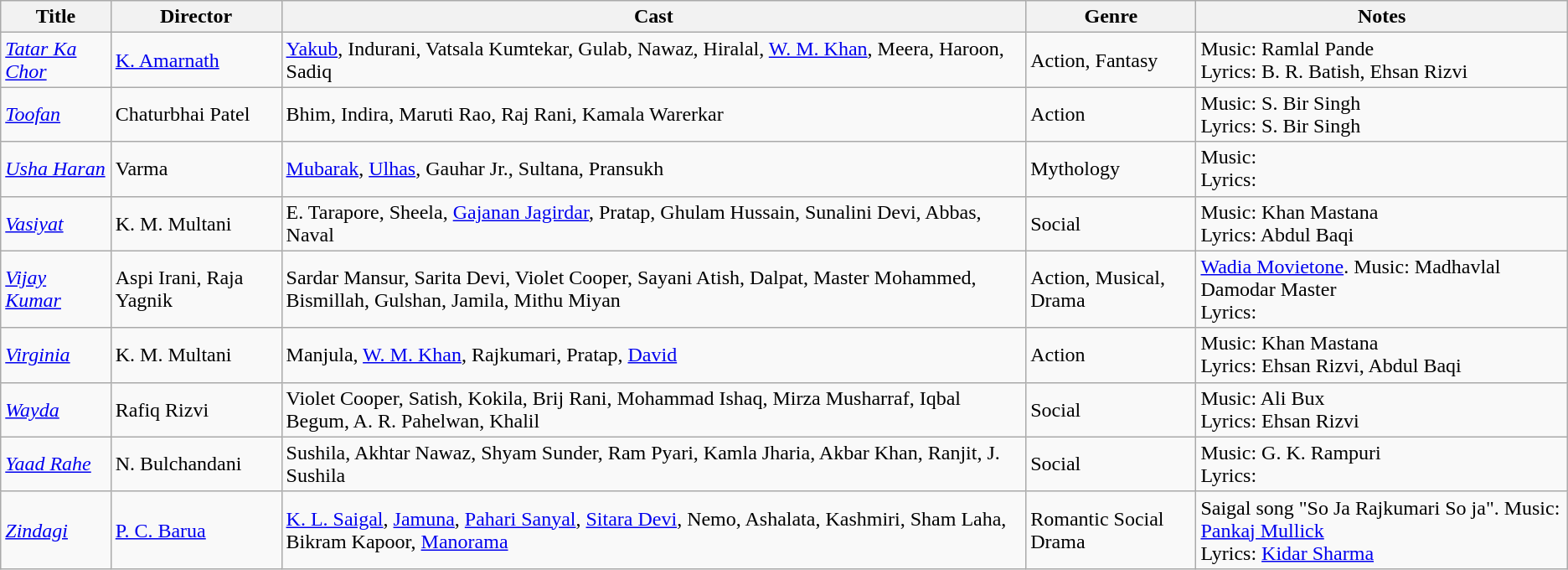<table class="wikitable">
<tr>
<th>Title</th>
<th>Director</th>
<th>Cast</th>
<th>Genre</th>
<th>Notes</th>
</tr>
<tr>
<td><em><a href='#'>Tatar Ka Chor</a></em></td>
<td><a href='#'>K. Amarnath</a></td>
<td><a href='#'>Yakub</a>, Indurani, Vatsala Kumtekar, Gulab, Nawaz, Hiralal, <a href='#'>W. M. Khan</a>, Meera, Haroon, Sadiq</td>
<td>Action, Fantasy</td>
<td>Music: Ramlal Pande<br>Lyrics: B. R. Batish, Ehsan Rizvi</td>
</tr>
<tr>
<td><em><a href='#'>Toofan</a></em></td>
<td>Chaturbhai Patel</td>
<td>Bhim, Indira, Maruti Rao, Raj Rani, Kamala Warerkar</td>
<td>Action</td>
<td>Music: S. Bir Singh<br>Lyrics: S. Bir Singh</td>
</tr>
<tr>
<td><em><a href='#'>Usha Haran</a></em></td>
<td>Varma</td>
<td><a href='#'>Mubarak</a>, <a href='#'>Ulhas</a>, Gauhar Jr., Sultana, Pransukh</td>
<td>Mythology</td>
<td>Music: <br>Lyrics:</td>
</tr>
<tr>
<td><em><a href='#'>Vasiyat</a></em></td>
<td>K. M. Multani</td>
<td>E. Tarapore, Sheela, <a href='#'>Gajanan Jagirdar</a>, Pratap, Ghulam Hussain, Sunalini Devi, Abbas, Naval</td>
<td>Social</td>
<td>Music: Khan Mastana<br>Lyrics: Abdul Baqi</td>
</tr>
<tr>
<td><em><a href='#'>Vijay Kumar</a></em></td>
<td>Aspi Irani, Raja Yagnik</td>
<td>Sardar Mansur, Sarita Devi, Violet Cooper, Sayani Atish, Dalpat, Master Mohammed, Bismillah, Gulshan, Jamila, Mithu Miyan</td>
<td>Action, Musical, Drama</td>
<td><a href='#'>Wadia Movietone</a>. Music: Madhavlal Damodar Master<br>Lyrics:</td>
</tr>
<tr>
<td><em><a href='#'>Virginia</a></em></td>
<td>K. M. Multani</td>
<td>Manjula, <a href='#'>W. M. Khan</a>, Rajkumari, Pratap, <a href='#'>David</a></td>
<td>Action</td>
<td>Music: Khan Mastana <br>Lyrics: Ehsan Rizvi, Abdul Baqi</td>
</tr>
<tr>
<td><em><a href='#'>Wayda</a></em></td>
<td>Rafiq Rizvi</td>
<td>Violet Cooper, Satish, Kokila, Brij Rani, Mohammad Ishaq, Mirza Musharraf, Iqbal Begum, A. R. Pahelwan, Khalil</td>
<td>Social</td>
<td>Music: Ali Bux<br>Lyrics: Ehsan Rizvi</td>
</tr>
<tr>
<td><em><a href='#'>Yaad Rahe</a></em></td>
<td>N. Bulchandani</td>
<td>Sushila, Akhtar Nawaz, Shyam Sunder, Ram Pyari, Kamla Jharia, Akbar Khan, Ranjit, J. Sushila</td>
<td>Social</td>
<td>Music: G. K. Rampuri<br>Lyrics:</td>
</tr>
<tr>
<td><em><a href='#'>Zindagi</a></em></td>
<td><a href='#'>P. C. Barua</a></td>
<td><a href='#'>K. L. Saigal</a>, <a href='#'>Jamuna</a>, <a href='#'>Pahari Sanyal</a>, <a href='#'>Sitara Devi</a>, Nemo, Ashalata, Kashmiri, Sham Laha, Bikram Kapoor, <a href='#'>Manorama</a></td>
<td>Romantic Social Drama</td>
<td>Saigal song "So Ja Rajkumari So ja". Music: <a href='#'>Pankaj Mullick</a><br>Lyrics: <a href='#'>Kidar Sharma</a></td>
</tr>
</table>
